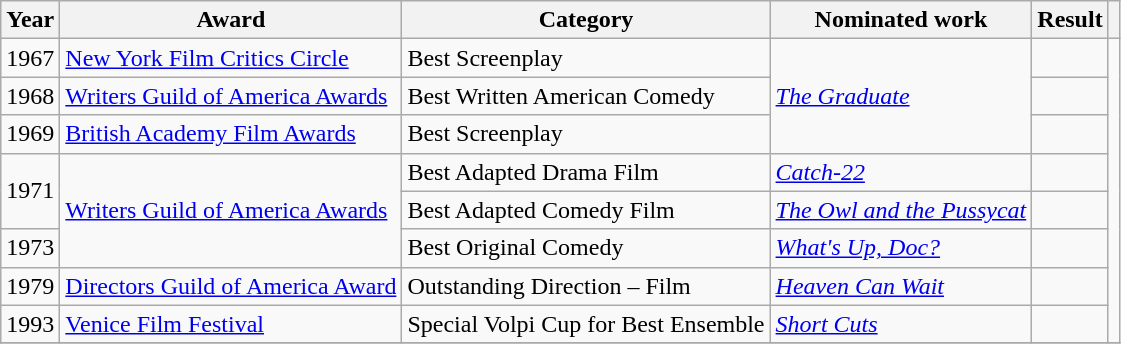<table class="wikitable sortable">
<tr>
<th>Year</th>
<th>Award</th>
<th>Category</th>
<th>Nominated work</th>
<th>Result</th>
<th></th>
</tr>
<tr>
<td>1967</td>
<td><a href='#'>New York Film Critics Circle</a></td>
<td>Best Screenplay</td>
<td rowspan=3><em><a href='#'>The Graduate</a></em></td>
<td></td>
<td rowspan=8></td>
</tr>
<tr>
<td>1968</td>
<td><a href='#'>Writers Guild of America Awards</a></td>
<td>Best Written American Comedy</td>
<td></td>
</tr>
<tr>
<td>1969</td>
<td><a href='#'>British Academy Film Awards</a></td>
<td>Best Screenplay</td>
<td></td>
</tr>
<tr>
<td rowspan=2>1971</td>
<td rowspan=3><a href='#'>Writers Guild of America Awards</a></td>
<td>Best Adapted Drama Film</td>
<td><em><a href='#'>Catch-22</a></em></td>
<td></td>
</tr>
<tr>
<td>Best Adapted Comedy Film</td>
<td><em><a href='#'>The Owl and the Pussycat</a></em></td>
<td></td>
</tr>
<tr>
<td>1973</td>
<td>Best Original Comedy</td>
<td><em><a href='#'>What's Up, Doc?</a></em></td>
<td></td>
</tr>
<tr>
<td>1979</td>
<td><a href='#'>Directors Guild of America Award</a></td>
<td>Outstanding Direction – Film</td>
<td><em><a href='#'>Heaven Can Wait</a></em></td>
<td></td>
</tr>
<tr>
<td>1993</td>
<td><a href='#'>Venice Film Festival</a></td>
<td>Special Volpi Cup for Best Ensemble</td>
<td><em><a href='#'>Short Cuts</a></em></td>
<td></td>
</tr>
<tr>
</tr>
</table>
